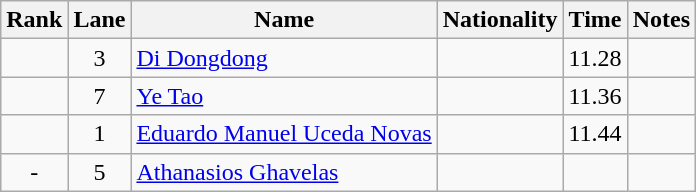<table class="wikitable sortable" style="text-align:center">
<tr>
<th>Rank</th>
<th>Lane</th>
<th>Name</th>
<th>Nationality</th>
<th>Time</th>
<th>Notes</th>
</tr>
<tr>
<td></td>
<td>3</td>
<td align="left"><a href='#'>Di Dongdong</a></td>
<td align="left"></td>
<td>11.28</td>
<td></td>
</tr>
<tr>
<td></td>
<td>7</td>
<td align="left"><a href='#'>Ye Tao</a></td>
<td align="left"></td>
<td>11.36</td>
<td></td>
</tr>
<tr>
<td></td>
<td>1</td>
<td align="left"><a href='#'>Eduardo Manuel Uceda Novas</a></td>
<td align="left"></td>
<td>11.44</td>
<td></td>
</tr>
<tr>
<td>-</td>
<td>5</td>
<td align="left"><a href='#'>Athanasios Ghavelas</a></td>
<td align="left"></td>
<td></td>
<td></td>
</tr>
</table>
